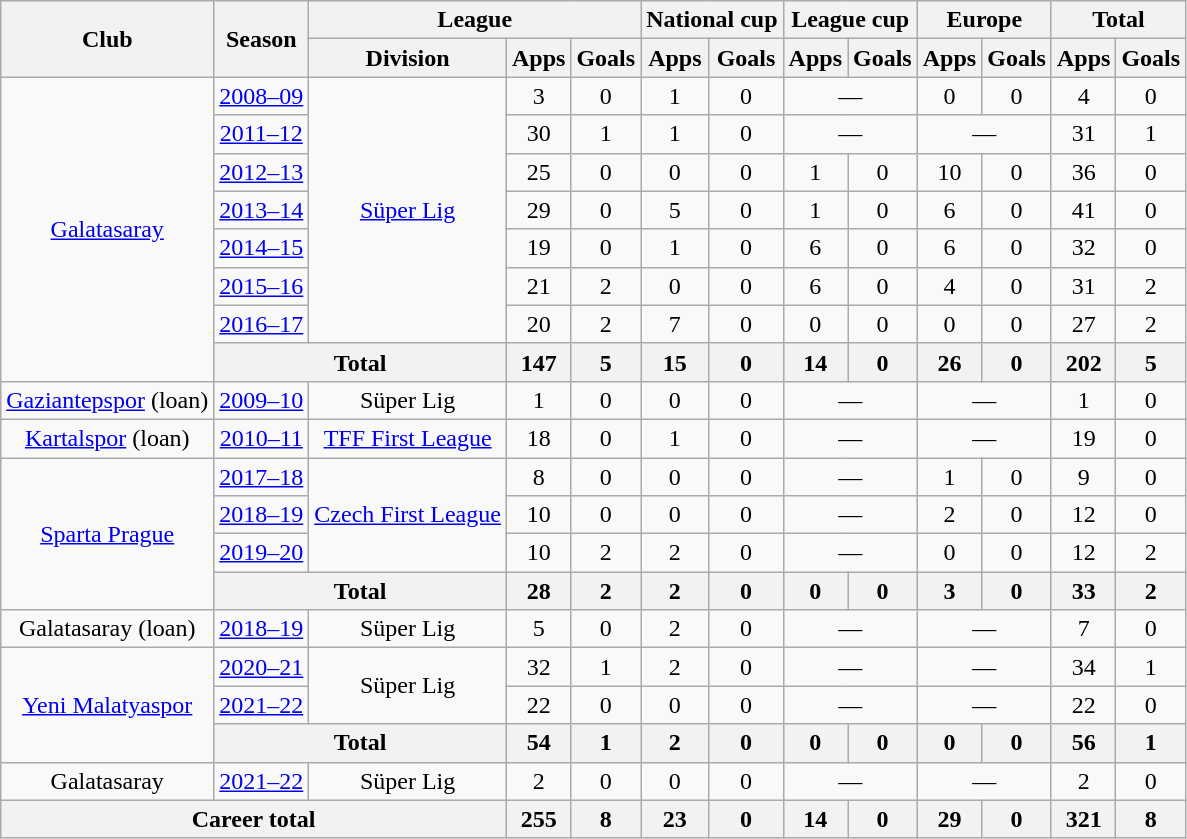<table class="wikitable" style="text-align:center">
<tr>
<th rowspan="2">Club</th>
<th rowspan="2">Season</th>
<th colspan="3">League</th>
<th colspan="2">National cup</th>
<th colspan="2">League cup</th>
<th colspan="2">Europe</th>
<th colspan="2">Total</th>
</tr>
<tr>
<th>Division</th>
<th>Apps</th>
<th>Goals</th>
<th>Apps</th>
<th>Goals</th>
<th>Apps</th>
<th>Goals</th>
<th>Apps</th>
<th>Goals</th>
<th>Apps</th>
<th>Goals</th>
</tr>
<tr>
<td rowspan="8"><a href='#'>Galatasaray</a></td>
<td><a href='#'>2008–09</a></td>
<td rowspan="7"><a href='#'>Süper Lig</a></td>
<td>3</td>
<td>0</td>
<td>1</td>
<td>0</td>
<td colspan="2">—</td>
<td>0</td>
<td>0</td>
<td>4</td>
<td>0</td>
</tr>
<tr>
<td><a href='#'>2011–12</a></td>
<td>30</td>
<td>1</td>
<td>1</td>
<td>0</td>
<td colspan="2">—</td>
<td colspan="2">—</td>
<td>31</td>
<td>1</td>
</tr>
<tr>
<td><a href='#'>2012–13</a></td>
<td>25</td>
<td>0</td>
<td>0</td>
<td>0</td>
<td>1</td>
<td>0</td>
<td>10</td>
<td>0</td>
<td>36</td>
<td>0</td>
</tr>
<tr>
<td><a href='#'>2013–14</a></td>
<td>29</td>
<td>0</td>
<td>5</td>
<td>0</td>
<td>1</td>
<td>0</td>
<td>6</td>
<td>0</td>
<td>41</td>
<td>0</td>
</tr>
<tr>
<td><a href='#'>2014–15</a></td>
<td>19</td>
<td>0</td>
<td>1</td>
<td>0</td>
<td>6</td>
<td>0</td>
<td>6</td>
<td>0</td>
<td>32</td>
<td>0</td>
</tr>
<tr>
<td><a href='#'>2015–16</a></td>
<td>21</td>
<td>2</td>
<td>0</td>
<td>0</td>
<td>6</td>
<td>0</td>
<td>4</td>
<td>0</td>
<td>31</td>
<td>2</td>
</tr>
<tr>
<td><a href='#'>2016–17</a></td>
<td>20</td>
<td>2</td>
<td>7</td>
<td>0</td>
<td>0</td>
<td>0</td>
<td>0</td>
<td>0</td>
<td>27</td>
<td>2</td>
</tr>
<tr>
<th colspan="2">Total</th>
<th>147</th>
<th>5</th>
<th>15</th>
<th>0</th>
<th>14</th>
<th>0</th>
<th>26</th>
<th>0</th>
<th>202</th>
<th>5</th>
</tr>
<tr>
<td><a href='#'>Gaziantepspor</a> (loan)</td>
<td><a href='#'>2009–10</a></td>
<td>Süper Lig</td>
<td>1</td>
<td>0</td>
<td>0</td>
<td>0</td>
<td colspan="2">—</td>
<td colspan="2">—</td>
<td>1</td>
<td>0</td>
</tr>
<tr>
<td><a href='#'>Kartalspor</a> (loan)</td>
<td><a href='#'>2010–11</a></td>
<td><a href='#'>TFF First League</a></td>
<td>18</td>
<td>0</td>
<td>1</td>
<td>0</td>
<td colspan="2">—</td>
<td colspan="2">—</td>
<td>19</td>
<td>0</td>
</tr>
<tr>
<td rowspan="4"><a href='#'>Sparta Prague</a></td>
<td><a href='#'>2017–18</a></td>
<td rowspan="3"><a href='#'>Czech First League</a></td>
<td>8</td>
<td>0</td>
<td>0</td>
<td>0</td>
<td colspan="2">—</td>
<td>1</td>
<td>0</td>
<td>9</td>
<td>0</td>
</tr>
<tr>
<td><a href='#'>2018–19</a></td>
<td>10</td>
<td>0</td>
<td>0</td>
<td>0</td>
<td colspan="2">—</td>
<td>2</td>
<td>0</td>
<td>12</td>
<td>0</td>
</tr>
<tr>
<td><a href='#'>2019–20</a></td>
<td>10</td>
<td>2</td>
<td>2</td>
<td>0</td>
<td colspan="2">—</td>
<td>0</td>
<td>0</td>
<td>12</td>
<td>2</td>
</tr>
<tr>
<th colspan="2">Total</th>
<th>28</th>
<th>2</th>
<th>2</th>
<th>0</th>
<th>0</th>
<th>0</th>
<th>3</th>
<th>0</th>
<th>33</th>
<th>2</th>
</tr>
<tr>
<td>Galatasaray (loan)</td>
<td><a href='#'>2018–19</a></td>
<td>Süper Lig</td>
<td>5</td>
<td>0</td>
<td>2</td>
<td>0</td>
<td colspan="2">—</td>
<td colspan="2">—</td>
<td>7</td>
<td>0</td>
</tr>
<tr>
<td rowspan="3"><a href='#'>Yeni Malatyaspor</a></td>
<td><a href='#'>2020–21</a></td>
<td rowspan="2">Süper Lig</td>
<td>32</td>
<td>1</td>
<td>2</td>
<td>0</td>
<td colspan="2">—</td>
<td colspan="2">—</td>
<td>34</td>
<td>1</td>
</tr>
<tr>
<td><a href='#'>2021–22</a></td>
<td>22</td>
<td>0</td>
<td>0</td>
<td>0</td>
<td colspan="2">—</td>
<td colspan="2">—</td>
<td>22</td>
<td>0</td>
</tr>
<tr>
<th colspan="2">Total</th>
<th>54</th>
<th>1</th>
<th>2</th>
<th>0</th>
<th>0</th>
<th>0</th>
<th>0</th>
<th>0</th>
<th>56</th>
<th>1</th>
</tr>
<tr>
<td>Galatasaray</td>
<td><a href='#'>2021–22</a></td>
<td>Süper Lig</td>
<td>2</td>
<td>0</td>
<td>0</td>
<td>0</td>
<td colspan="2">—</td>
<td colspan="2">—</td>
<td>2</td>
<td>0</td>
</tr>
<tr>
<th colspan="3">Career total</th>
<th>255</th>
<th>8</th>
<th>23</th>
<th>0</th>
<th>14</th>
<th>0</th>
<th>29</th>
<th>0</th>
<th>321</th>
<th>8</th>
</tr>
</table>
